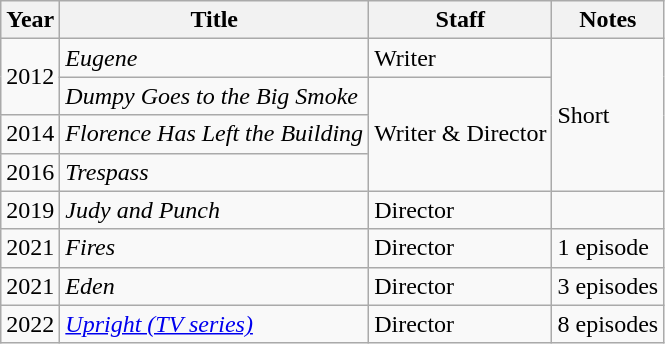<table class="wikitable sortable">
<tr>
<th>Year</th>
<th>Title</th>
<th>Staff</th>
<th>Notes</th>
</tr>
<tr>
<td rowspan="2">2012</td>
<td><em>Eugene</em></td>
<td>Writer</td>
<td rowspan="4">Short</td>
</tr>
<tr>
<td><em>Dumpy Goes to the Big Smoke</em></td>
<td rowspan="3">Writer & Director</td>
</tr>
<tr>
<td>2014</td>
<td><em>Florence Has Left the Building</em></td>
</tr>
<tr>
<td>2016</td>
<td><em>Trespass</em></td>
</tr>
<tr>
<td>2019</td>
<td><em>Judy and Punch</em></td>
<td>Director</td>
<td></td>
</tr>
<tr>
<td>2021</td>
<td><em>Fires</em> </td>
<td>Director</td>
<td>1 episode</td>
</tr>
<tr>
<td>2021</td>
<td><em>Eden</em> </td>
<td>Director</td>
<td>3 episodes</td>
</tr>
<tr>
<td>2022</td>
<td><em><a href='#'>Upright (TV series)</a></em></td>
<td>Director</td>
<td>8 episodes</td>
</tr>
</table>
